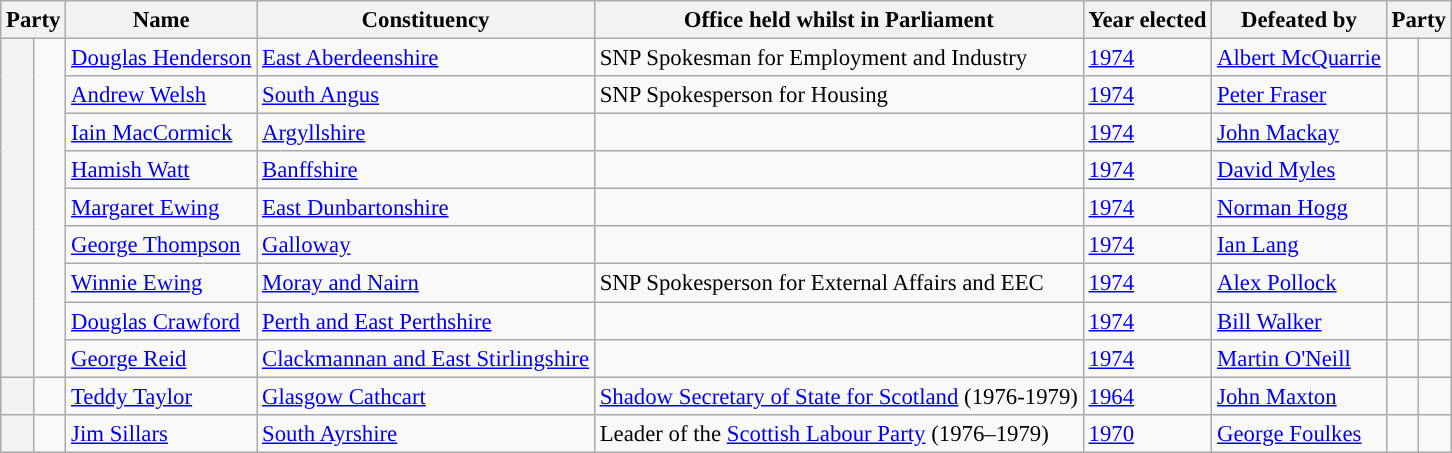<table class="wikitable sortable" style="font-size: 95%;">
<tr>
<th colspan="2">Party</th>
<th>Name</th>
<th>Constituency</th>
<th>Office held whilst in Parliament</th>
<th>Year elected</th>
<th>Defeated by</th>
<th colspan="2">Party</th>
</tr>
<tr>
<th rowspan=9 style="background-color: "></th>
<td rowspan=9></td>
<td><a href='#'>Douglas Henderson</a></td>
<td><a href='#'>East Aberdeenshire</a></td>
<td>SNP Spokesman for Employment and Industry</td>
<td><a href='#'>1974</a></td>
<td><a href='#'>Albert McQuarrie</a></td>
<td style="background-color: "></td>
<td></td>
</tr>
<tr>
<td><a href='#'>Andrew Welsh</a></td>
<td><a href='#'>South Angus</a></td>
<td>SNP Spokesperson for Housing</td>
<td><a href='#'>1974</a></td>
<td><a href='#'>Peter Fraser</a></td>
<td style="background-color: "></td>
<td></td>
</tr>
<tr>
<td><a href='#'>Iain MacCormick</a></td>
<td><a href='#'>Argyllshire</a></td>
<td></td>
<td><a href='#'>1974</a></td>
<td><a href='#'>John Mackay</a></td>
<td style="background-color: "></td>
<td></td>
</tr>
<tr>
<td><a href='#'>Hamish Watt</a></td>
<td><a href='#'>Banffshire</a></td>
<td></td>
<td><a href='#'>1974</a></td>
<td><a href='#'>David Myles</a></td>
<td style="background-color: "></td>
<td></td>
</tr>
<tr>
<td><a href='#'>Margaret Ewing</a></td>
<td><a href='#'>East Dunbartonshire</a></td>
<td></td>
<td><a href='#'>1974</a></td>
<td><a href='#'>Norman Hogg</a></td>
<td style="background-color: "></td>
<td></td>
</tr>
<tr>
<td><a href='#'>George Thompson</a></td>
<td><a href='#'>Galloway</a></td>
<td></td>
<td><a href='#'>1974</a></td>
<td><a href='#'>Ian Lang</a></td>
<td style="background-color: "></td>
<td></td>
</tr>
<tr>
<td><a href='#'>Winnie Ewing</a></td>
<td><a href='#'>Moray and Nairn</a></td>
<td>SNP Spokesperson for External Affairs and EEC</td>
<td><a href='#'>1974</a></td>
<td><a href='#'>Alex Pollock</a></td>
<td style="background-color: "></td>
<td></td>
</tr>
<tr>
<td><a href='#'>Douglas Crawford</a></td>
<td><a href='#'>Perth and East Perthshire</a></td>
<td></td>
<td><a href='#'>1974</a></td>
<td><a href='#'>Bill Walker</a></td>
<td style="background-color: "></td>
<td></td>
</tr>
<tr>
<td><a href='#'>George Reid</a></td>
<td><a href='#'>Clackmannan and East Stirlingshire</a></td>
<td></td>
<td><a href='#'>1974</a></td>
<td><a href='#'>Martin O'Neill</a></td>
<td style="background-color: "></td>
<td></td>
</tr>
<tr>
<th rowspan=1 style="background-color: "></th>
<td rowspan=1></td>
<td><a href='#'>Teddy Taylor</a></td>
<td><a href='#'>Glasgow Cathcart</a></td>
<td><a href='#'>Shadow Secretary of State for Scotland</a> (1976-1979)</td>
<td><a href='#'>1964</a></td>
<td><a href='#'>John Maxton</a></td>
<td style="background-color: "></td>
<td></td>
</tr>
<tr>
<th rowspan=1 style="background-color: "></th>
<td rowspan=1></td>
<td><a href='#'>Jim Sillars</a></td>
<td><a href='#'>South Ayrshire</a></td>
<td>Leader of the <a href='#'>Scottish Labour Party</a> (1976–1979)</td>
<td><a href='#'>1970</a></td>
<td><a href='#'>George Foulkes</a></td>
<td style="background-color: "></td>
<td></td>
</tr>
</table>
